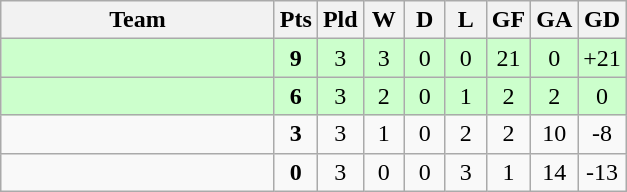<table class="wikitable" style="text-align:center;">
<tr>
<th width=175>Team</th>
<th width=20  abbr="Points">Pts</th>
<th width=20  abbr="Played">Pld</th>
<th width=20  abbr="Won">W</th>
<th width=20  abbr="Drawn">D</th>
<th width=20  abbr="Lost">L</th>
<th width=20  abbr="Goals for">GF</th>
<th width=20  abbr="Goals against">GA</th>
<th width=20  abbr="Goal difference">GD</th>
</tr>
<tr style="background:#ccffcc;">
<td style="text-align:left;"></td>
<td><strong>9</strong></td>
<td>3</td>
<td>3</td>
<td>0</td>
<td>0</td>
<td>21</td>
<td>0</td>
<td>+21</td>
</tr>
<tr style="background:#ccffcc;">
<td style="text-align:left;"></td>
<td><strong>6</strong></td>
<td>3</td>
<td>2</td>
<td>0</td>
<td>1</td>
<td>2</td>
<td>2</td>
<td>0</td>
</tr>
<tr>
<td style="text-align:left;"></td>
<td><strong>3</strong></td>
<td>3</td>
<td>1</td>
<td>0</td>
<td>2</td>
<td>2</td>
<td>10</td>
<td>-8</td>
</tr>
<tr>
<td style="text-align:left;"></td>
<td><strong>0</strong></td>
<td>3</td>
<td>0</td>
<td>0</td>
<td>3</td>
<td>1</td>
<td>14</td>
<td>-13</td>
</tr>
</table>
